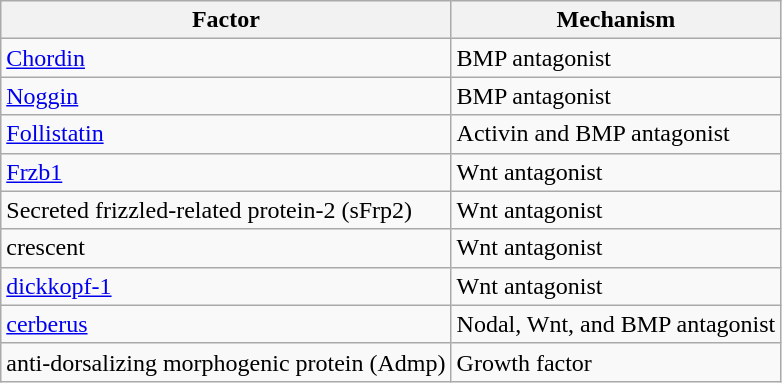<table class="wikitable">
<tr>
<th>Factor</th>
<th>Mechanism</th>
</tr>
<tr>
<td><a href='#'>Chordin</a></td>
<td>BMP antagonist</td>
</tr>
<tr>
<td><a href='#'>Noggin</a></td>
<td>BMP antagonist</td>
</tr>
<tr>
<td><a href='#'>Follistatin</a></td>
<td>Activin and BMP antagonist</td>
</tr>
<tr>
<td><a href='#'>Frzb1</a></td>
<td>Wnt antagonist</td>
</tr>
<tr>
<td>Secreted frizzled-related protein-2 (sFrp2)</td>
<td>Wnt antagonist</td>
</tr>
<tr>
<td>crescent</td>
<td>Wnt antagonist</td>
</tr>
<tr>
<td><a href='#'>dickkopf-1</a></td>
<td>Wnt antagonist</td>
</tr>
<tr>
<td><a href='#'>cerberus</a></td>
<td>Nodal, Wnt, and BMP antagonist</td>
</tr>
<tr>
<td>anti-dorsalizing morphogenic protein (Admp)</td>
<td>Growth factor</td>
</tr>
</table>
